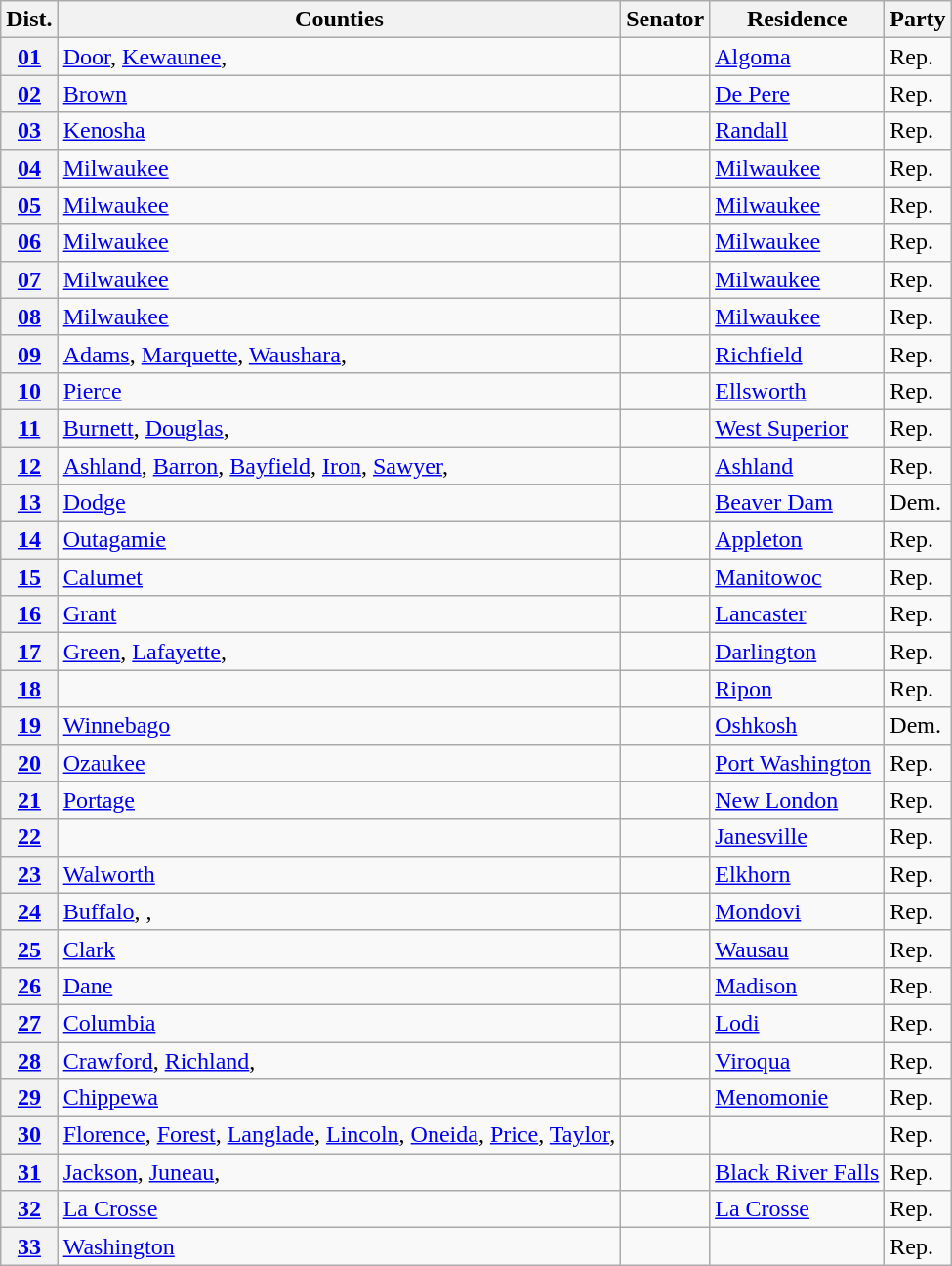<table class="wikitable sortable">
<tr>
<th>Dist.</th>
<th>Counties</th>
<th>Senator</th>
<th>Residence</th>
<th>Party</th>
</tr>
<tr>
<th><a href='#'>01</a></th>
<td><a href='#'>Door</a>, <a href='#'>Kewaunee</a>, </td>
<td></td>
<td><a href='#'>Algoma</a></td>
<td>Rep.</td>
</tr>
<tr>
<th><a href='#'>02</a></th>
<td><a href='#'>Brown</a> </td>
<td></td>
<td><a href='#'>De Pere</a></td>
<td>Rep.</td>
</tr>
<tr>
<th><a href='#'>03</a></th>
<td><a href='#'>Kenosha</a> </td>
<td></td>
<td><a href='#'>Randall</a></td>
<td>Rep.</td>
</tr>
<tr>
<th><a href='#'>04</a></th>
<td><a href='#'>Milwaukee</a> </td>
<td></td>
<td><a href='#'>Milwaukee</a></td>
<td>Rep.</td>
</tr>
<tr>
<th><a href='#'>05</a></th>
<td><a href='#'>Milwaukee</a> </td>
<td></td>
<td><a href='#'>Milwaukee</a></td>
<td>Rep.</td>
</tr>
<tr>
<th><a href='#'>06</a></th>
<td><a href='#'>Milwaukee</a> </td>
<td></td>
<td><a href='#'>Milwaukee</a></td>
<td>Rep.</td>
</tr>
<tr>
<th><a href='#'>07</a></th>
<td><a href='#'>Milwaukee</a> </td>
<td></td>
<td><a href='#'>Milwaukee</a></td>
<td>Rep.</td>
</tr>
<tr>
<th><a href='#'>08</a></th>
<td><a href='#'>Milwaukee</a> </td>
<td></td>
<td><a href='#'>Milwaukee</a></td>
<td>Rep.</td>
</tr>
<tr>
<th><a href='#'>09</a></th>
<td><a href='#'>Adams</a>, <a href='#'>Marquette</a>, <a href='#'>Waushara</a>, </td>
<td></td>
<td><a href='#'>Richfield</a></td>
<td>Rep.</td>
</tr>
<tr>
<th><a href='#'>10</a></th>
<td><a href='#'>Pierce</a> </td>
<td></td>
<td><a href='#'>Ellsworth</a></td>
<td>Rep.</td>
</tr>
<tr>
<th><a href='#'>11</a></th>
<td><a href='#'>Burnett</a>, <a href='#'>Douglas</a>, </td>
<td></td>
<td><a href='#'>West Superior</a></td>
<td>Rep.</td>
</tr>
<tr>
<th><a href='#'>12</a></th>
<td><a href='#'>Ashland</a>, <a href='#'>Barron</a>, <a href='#'>Bayfield</a>, <a href='#'>Iron</a>, <a href='#'>Sawyer</a>, </td>
<td></td>
<td><a href='#'>Ashland</a></td>
<td>Rep.</td>
</tr>
<tr>
<th><a href='#'>13</a></th>
<td><a href='#'>Dodge</a></td>
<td></td>
<td><a href='#'>Beaver Dam</a></td>
<td>Dem.</td>
</tr>
<tr>
<th><a href='#'>14</a></th>
<td><a href='#'>Outagamie</a> </td>
<td></td>
<td><a href='#'>Appleton</a></td>
<td>Rep.</td>
</tr>
<tr>
<th><a href='#'>15</a></th>
<td><a href='#'>Calumet</a> </td>
<td></td>
<td><a href='#'>Manitowoc</a></td>
<td>Rep.</td>
</tr>
<tr>
<th><a href='#'>16</a></th>
<td><a href='#'>Grant</a> </td>
<td></td>
<td><a href='#'>Lancaster</a></td>
<td>Rep.</td>
</tr>
<tr>
<th><a href='#'>17</a></th>
<td><a href='#'>Green</a>, <a href='#'>Lafayette</a>, </td>
<td></td>
<td><a href='#'>Darlington</a></td>
<td>Rep.</td>
</tr>
<tr>
<th><a href='#'>18</a></th>
<td> </td>
<td></td>
<td><a href='#'>Ripon</a></td>
<td>Rep.</td>
</tr>
<tr>
<th><a href='#'>19</a></th>
<td><a href='#'>Winnebago</a></td>
<td></td>
<td><a href='#'>Oshkosh</a></td>
<td>Dem.</td>
</tr>
<tr>
<th><a href='#'>20</a></th>
<td><a href='#'>Ozaukee</a> </td>
<td></td>
<td><a href='#'>Port Washington</a></td>
<td>Rep.</td>
</tr>
<tr>
<th><a href='#'>21</a></th>
<td><a href='#'>Portage</a> </td>
<td></td>
<td><a href='#'>New London</a></td>
<td>Rep.</td>
</tr>
<tr>
<th><a href='#'>22</a></th>
<td> </td>
<td></td>
<td><a href='#'>Janesville</a></td>
<td>Rep.</td>
</tr>
<tr>
<th><a href='#'>23</a></th>
<td><a href='#'>Walworth</a> </td>
<td></td>
<td><a href='#'>Elkhorn</a></td>
<td>Rep.</td>
</tr>
<tr>
<th><a href='#'>24</a></th>
<td><a href='#'>Buffalo</a>, , </td>
<td></td>
<td><a href='#'>Mondovi</a></td>
<td>Rep.</td>
</tr>
<tr>
<th><a href='#'>25</a></th>
<td><a href='#'>Clark</a> </td>
<td></td>
<td><a href='#'>Wausau</a></td>
<td>Rep.</td>
</tr>
<tr>
<th><a href='#'>26</a></th>
<td><a href='#'>Dane</a></td>
<td></td>
<td><a href='#'>Madison</a></td>
<td>Rep.</td>
</tr>
<tr>
<th><a href='#'>27</a></th>
<td><a href='#'>Columbia</a> </td>
<td></td>
<td><a href='#'>Lodi</a></td>
<td>Rep.</td>
</tr>
<tr>
<th><a href='#'>28</a></th>
<td><a href='#'>Crawford</a>, <a href='#'>Richland</a>, </td>
<td></td>
<td><a href='#'>Viroqua</a></td>
<td>Rep.</td>
</tr>
<tr>
<th><a href='#'>29</a></th>
<td><a href='#'>Chippewa</a> </td>
<td></td>
<td><a href='#'>Menomonie</a></td>
<td>Rep.</td>
</tr>
<tr>
<th><a href='#'>30</a></th>
<td><a href='#'>Florence</a>, <a href='#'>Forest</a>, <a href='#'>Langlade</a>, <a href='#'>Lincoln</a>, <a href='#'>Oneida</a>, <a href='#'>Price</a>, <a href='#'>Taylor</a>, </td>
<td></td>
<td></td>
<td>Rep.</td>
</tr>
<tr>
<th><a href='#'>31</a></th>
<td><a href='#'>Jackson</a>, <a href='#'>Juneau</a>, </td>
<td></td>
<td><a href='#'>Black River Falls</a></td>
<td>Rep.</td>
</tr>
<tr>
<th><a href='#'>32</a></th>
<td><a href='#'>La Crosse</a> </td>
<td></td>
<td><a href='#'>La Crosse</a></td>
<td>Rep.</td>
</tr>
<tr>
<th><a href='#'>33</a></th>
<td><a href='#'>Washington</a> </td>
<td></td>
<td></td>
<td>Rep.</td>
</tr>
</table>
